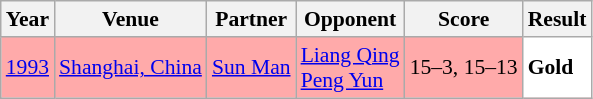<table class="sortable wikitable" style="font-size: 90%;">
<tr>
<th>Year</th>
<th>Venue</th>
<th>Partner</th>
<th>Opponent</th>
<th>Score</th>
<th>Result</th>
</tr>
<tr style="background:#FFAAAA">
<td align="center"><a href='#'>1993</a></td>
<td align="left"><a href='#'>Shanghai, China</a></td>
<td align="left"> <a href='#'>Sun Man</a></td>
<td align="left"> <a href='#'>Liang Qing</a> <br>  <a href='#'>Peng Yun</a></td>
<td align="left">15–3, 15–13</td>
<td style="text-align:left; background:white"> <strong>Gold</strong></td>
</tr>
</table>
